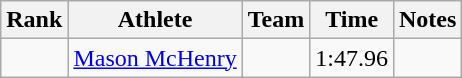<table class="wikitable sortable">
<tr>
<th>Rank</th>
<th>Athlete</th>
<th>Team</th>
<th>Time</th>
<th>Notes</th>
</tr>
<tr>
<td align=center></td>
<td><a href='#'>Mason McHenry</a></td>
<td></td>
<td>1:47.96</td>
<td></td>
</tr>
</table>
